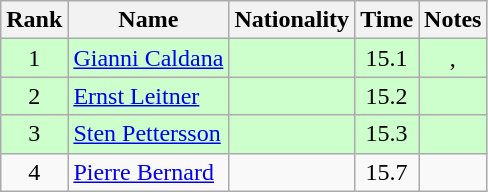<table class="wikitable sortable" style="text-align:center">
<tr>
<th>Rank</th>
<th>Name</th>
<th>Nationality</th>
<th>Time</th>
<th>Notes</th>
</tr>
<tr bgcolor=ccffcc>
<td>1</td>
<td align=left><a href='#'>Gianni Caldana</a></td>
<td align=left></td>
<td>15.1</td>
<td>, </td>
</tr>
<tr bgcolor=ccffcc>
<td>2</td>
<td align=left><a href='#'>Ernst Leitner</a></td>
<td align=left></td>
<td>15.2</td>
<td></td>
</tr>
<tr bgcolor=ccffcc>
<td>3</td>
<td align=left><a href='#'>Sten Pettersson</a></td>
<td align=left></td>
<td>15.3</td>
<td></td>
</tr>
<tr>
<td>4</td>
<td align=left><a href='#'>Pierre Bernard</a></td>
<td align=left></td>
<td>15.7</td>
<td></td>
</tr>
</table>
